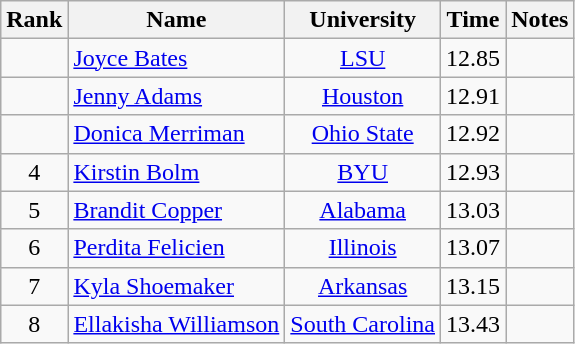<table class="wikitable sortable" style="text-align:center">
<tr>
<th>Rank</th>
<th>Name</th>
<th>University</th>
<th>Time</th>
<th>Notes</th>
</tr>
<tr>
<td></td>
<td align=left><a href='#'>Joyce Bates</a></td>
<td><a href='#'>LSU</a></td>
<td>12.85</td>
<td></td>
</tr>
<tr>
<td></td>
<td align=left><a href='#'>Jenny Adams</a></td>
<td><a href='#'>Houston</a></td>
<td>12.91</td>
<td></td>
</tr>
<tr>
<td></td>
<td align=left><a href='#'>Donica Merriman</a></td>
<td><a href='#'>Ohio State</a></td>
<td>12.92</td>
<td></td>
</tr>
<tr>
<td>4</td>
<td align=left><a href='#'>Kirstin Bolm</a></td>
<td><a href='#'>BYU</a></td>
<td>12.93</td>
<td></td>
</tr>
<tr>
<td>5</td>
<td align=left><a href='#'>Brandit Copper</a></td>
<td><a href='#'>Alabama</a></td>
<td>13.03</td>
<td></td>
</tr>
<tr>
<td>6</td>
<td align=left><a href='#'>Perdita Felicien</a> </td>
<td><a href='#'>Illinois</a></td>
<td>13.07</td>
<td></td>
</tr>
<tr>
<td>7</td>
<td align=left><a href='#'>Kyla Shoemaker</a></td>
<td><a href='#'>Arkansas</a></td>
<td>13.15</td>
<td></td>
</tr>
<tr>
<td>8</td>
<td align=left><a href='#'>Ellakisha Williamson</a></td>
<td><a href='#'>South Carolina</a></td>
<td>13.43</td>
<td></td>
</tr>
</table>
